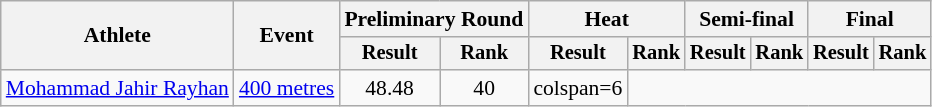<table class="wikitable" style="font-size:90%">
<tr>
<th rowspan="2">Athlete</th>
<th rowspan="2">Event</th>
<th colspan="2">Preliminary Round</th>
<th colspan="2">Heat</th>
<th colspan="2">Semi-final</th>
<th colspan="2">Final</th>
</tr>
<tr style="font-size:95%">
<th>Result</th>
<th>Rank</th>
<th>Result</th>
<th>Rank</th>
<th>Result</th>
<th>Rank</th>
<th>Result</th>
<th>Rank</th>
</tr>
<tr style=text-align:center>
<td style=text-align:left><a href='#'>Mohammad Jahir Rayhan</a></td>
<td style=text-align:left><a href='#'>400 metres</a></td>
<td>48.48</td>
<td>40</td>
<td>colspan=6 </td>
</tr>
</table>
